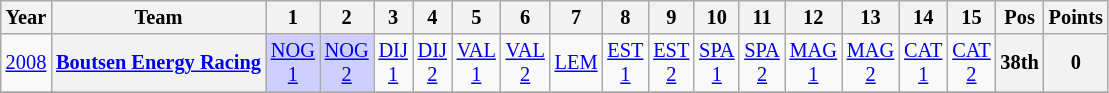<table class="wikitable" style="text-align:center; font-size:85%">
<tr>
<th>Year</th>
<th>Team</th>
<th>1</th>
<th>2</th>
<th>3</th>
<th>4</th>
<th>5</th>
<th>6</th>
<th>7</th>
<th>8</th>
<th>9</th>
<th>10</th>
<th>11</th>
<th>12</th>
<th>13</th>
<th>14</th>
<th>15</th>
<th>Pos</th>
<th>Points</th>
</tr>
<tr>
<td><a href='#'>2008</a></td>
<th nowrap><a href='#'>Boutsen Energy Racing</a></th>
<td style="background:#CFCFFF;"><a href='#'>NOG<br>1</a><br></td>
<td style="background:#CFCFFF;"><a href='#'>NOG<br>2</a><br></td>
<td><a href='#'>DIJ<br>1</a></td>
<td><a href='#'>DIJ<br>2</a></td>
<td><a href='#'>VAL<br>1</a></td>
<td><a href='#'>VAL<br>2</a></td>
<td><a href='#'>LEM</a></td>
<td><a href='#'>EST<br>1</a></td>
<td><a href='#'>EST<br>2</a></td>
<td><a href='#'>SPA<br>1</a></td>
<td><a href='#'>SPA<br>2</a></td>
<td><a href='#'>MAG<br>1</a></td>
<td><a href='#'>MAG<br>2</a></td>
<td><a href='#'>CAT<br>1</a></td>
<td><a href='#'>CAT<br>2</a></td>
<th>38th</th>
<th>0</th>
</tr>
<tr>
</tr>
</table>
